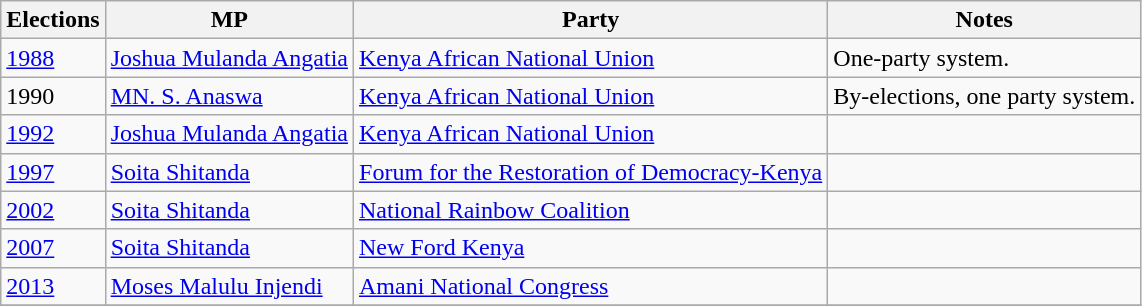<table class="wikitable">
<tr>
<th>Elections</th>
<th>MP </th>
<th>Party</th>
<th>Notes</th>
</tr>
<tr>
<td><a href='#'>1988</a></td>
<td><a href='#'>Joshua Mulanda Angatia</a></td>
<td><a href='#'>Kenya African National Union</a></td>
<td>One-party system.</td>
</tr>
<tr>
<td>1990</td>
<td><a href='#'>MN. S. Anaswa</a></td>
<td><a href='#'>Kenya African National Union</a></td>
<td>By-elections, one party system.</td>
</tr>
<tr>
<td><a href='#'>1992</a></td>
<td><a href='#'>Joshua Mulanda Angatia</a></td>
<td><a href='#'>Kenya African National Union</a></td>
<td></td>
</tr>
<tr>
<td><a href='#'>1997</a></td>
<td><a href='#'>Soita Shitanda</a></td>
<td><a href='#'>Forum for the Restoration of Democracy-Kenya</a></td>
<td></td>
</tr>
<tr>
<td><a href='#'>2002</a></td>
<td><a href='#'>Soita Shitanda</a></td>
<td><a href='#'>National Rainbow Coalition</a></td>
<td></td>
</tr>
<tr>
<td><a href='#'>2007</a></td>
<td><a href='#'>Soita Shitanda</a></td>
<td><a href='#'>New Ford Kenya</a></td>
<td></td>
</tr>
<tr>
<td><a href='#'>2013</a></td>
<td><a href='#'>Moses Malulu Injendi</a></td>
<td><a href='#'>Amani National Congress</a></td>
<td></td>
</tr>
<tr>
</tr>
</table>
